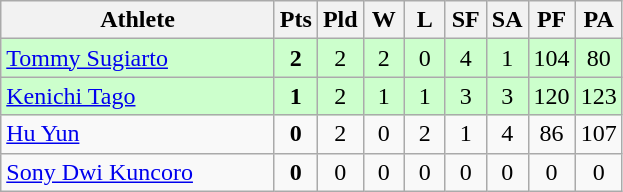<table class=wikitable style="text-align:center">
<tr>
<th width=175>Athlete</th>
<th width=20>Pts</th>
<th width=20>Pld</th>
<th width=20>W</th>
<th width=20>L</th>
<th width=20>SF</th>
<th width=20>SA</th>
<th width=20>PF</th>
<th width=20>PA</th>
</tr>
<tr bgcolor=ccffcc>
<td style="text-align:left"> <a href='#'>Tommy Sugiarto</a></td>
<td><strong>2</strong></td>
<td>2</td>
<td>2</td>
<td>0</td>
<td>4</td>
<td>1</td>
<td>104</td>
<td>80</td>
</tr>
<tr bgcolor=ccffcc>
<td style="text-align:left"> <a href='#'>Kenichi Tago</a></td>
<td><strong>1</strong></td>
<td>2</td>
<td>1</td>
<td>1</td>
<td>3</td>
<td>3</td>
<td>120</td>
<td>123</td>
</tr>
<tr bgcolor=>
<td style="text-align:left"> <a href='#'>Hu Yun</a></td>
<td><strong>0</strong></td>
<td>2</td>
<td>0</td>
<td>2</td>
<td>1</td>
<td>4</td>
<td>86</td>
<td>107</td>
</tr>
<tr bgcolor=>
<td style="text-align:left"> <a href='#'>Sony Dwi Kuncoro</a></td>
<td><strong>0</strong></td>
<td>0</td>
<td>0</td>
<td>0</td>
<td>0</td>
<td>0</td>
<td>0</td>
<td>0</td>
</tr>
</table>
